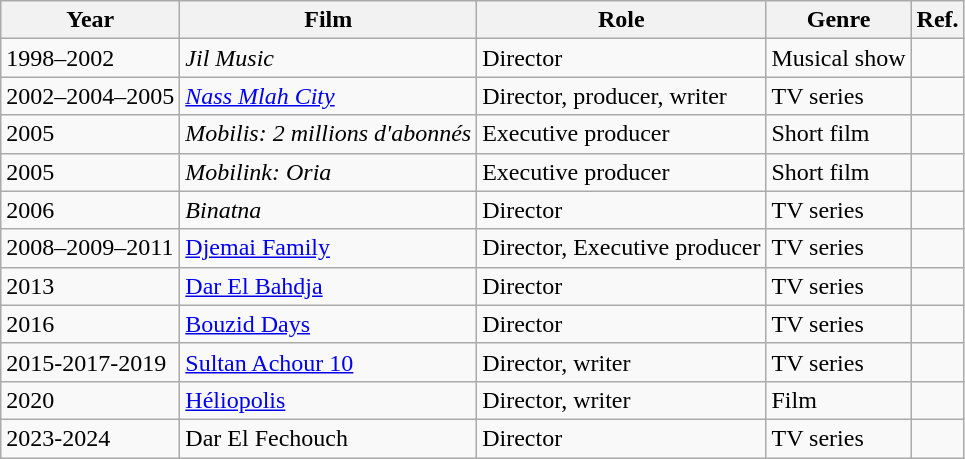<table class="wikitable">
<tr>
<th>Year</th>
<th>Film</th>
<th>Role</th>
<th>Genre</th>
<th>Ref.</th>
</tr>
<tr>
<td>1998–2002</td>
<td><em>Jil Music</em></td>
<td>Director</td>
<td>Musical show</td>
<td></td>
</tr>
<tr>
<td>2002–2004–2005</td>
<td><em><a href='#'>Nass Mlah City</a></em></td>
<td>Director, producer, writer</td>
<td>TV series</td>
<td></td>
</tr>
<tr>
<td>2005</td>
<td><em>Mobilis: 2 millions d'abonnés</em></td>
<td>Executive producer</td>
<td>Short film</td>
<td></td>
</tr>
<tr>
<td>2005</td>
<td><em>Mobilink: Oria</em></td>
<td>Executive producer</td>
<td>Short film</td>
<td></td>
</tr>
<tr>
<td>2006</td>
<td><em>Binatna</td>
<td>Director</td>
<td>TV series</td>
<td></td>
</tr>
<tr>
<td>2008–2009–2011</td>
<td></em><a href='#'>Djemai Family</a><em></td>
<td>Director, Executive producer</td>
<td>TV series</td>
<td></td>
</tr>
<tr>
<td>2013</td>
<td><a href='#'>Dar El Bahdja</a></td>
<td>Director</td>
<td>TV series</td>
<td></td>
</tr>
<tr>
<td>2016</td>
<td><a href='#'>Bouzid Days</a></td>
<td>Director</td>
<td>TV series</td>
<td></td>
</tr>
<tr>
<td>2015-2017-2019</td>
<td></em><a href='#'>Sultan Achour 10</a><em></td>
<td>Director, writer</td>
<td>TV series</td>
<td></td>
</tr>
<tr>
<td>2020</td>
<td></em><a href='#'>Héliopolis</a><em></td>
<td>Director, writer</td>
<td>Film</td>
<td></td>
</tr>
<tr>
<td>2023-2024</td>
<td></em>Dar El Fechouch<em></td>
<td>Director</td>
<td>TV series</td>
<td></td>
</tr>
</table>
